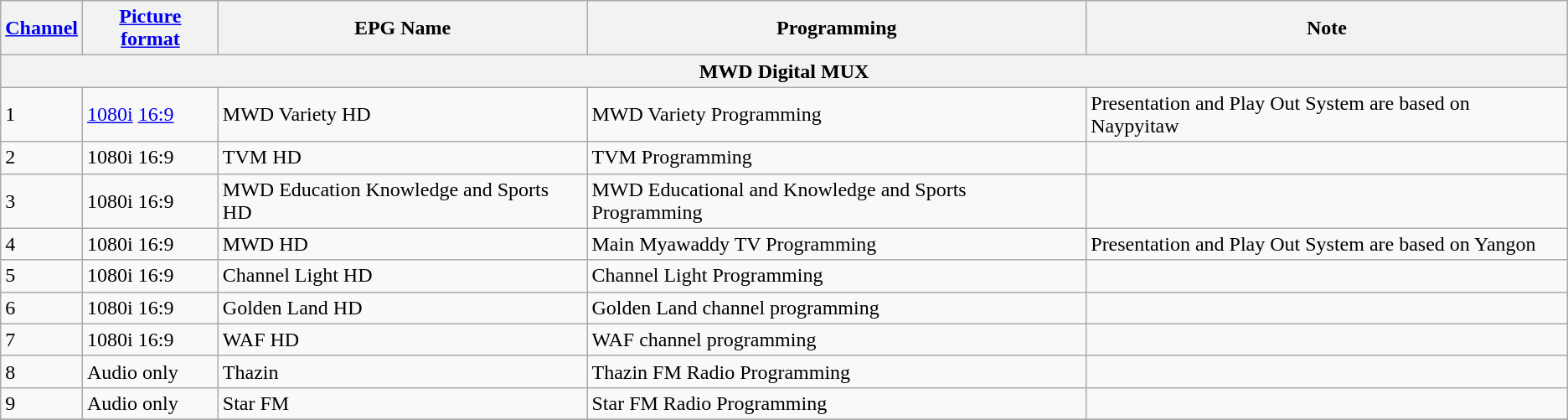<table class="wikitable">
<tr>
<th><a href='#'>Channel</a></th>
<th><a href='#'>Picture format</a></th>
<th>EPG Name</th>
<th>Programming</th>
<th>Note</th>
</tr>
<tr>
<th Colspan=5><strong>MWD Digital MUX</strong></th>
</tr>
<tr>
<td>1</td>
<td><a href='#'>1080i</a> <a href='#'>16:9</a></td>
<td>MWD Variety HD</td>
<td>MWD Variety Programming</td>
<td>Presentation and Play Out System are based on Naypyitaw</td>
</tr>
<tr>
<td>2</td>
<td>1080i 16:9</td>
<td>TVM HD</td>
<td>TVM Programming</td>
<td></td>
</tr>
<tr>
<td>3</td>
<td>1080i 16:9</td>
<td>MWD Education Knowledge and Sports HD</td>
<td>MWD Educational and Knowledge and Sports Programming</td>
<td></td>
</tr>
<tr>
<td>4</td>
<td>1080i 16:9</td>
<td>MWD HD</td>
<td>Main Myawaddy TV Programming </td>
<td>Presentation and Play Out System are based on Yangon</td>
</tr>
<tr>
<td>5</td>
<td>1080i 16:9</td>
<td>Channel Light HD</td>
<td>Channel Light Programming</td>
<td></td>
</tr>
<tr>
<td>6</td>
<td>1080i 16:9</td>
<td>Golden Land HD</td>
<td>Golden Land channel programming</td>
<td></td>
</tr>
<tr>
<td>7</td>
<td>1080i 16:9</td>
<td>WAF HD</td>
<td>WAF channel programming</td>
<td></td>
</tr>
<tr>
<td>8</td>
<td>Audio only</td>
<td>Thazin</td>
<td>Thazin FM Radio Programming</td>
<td></td>
</tr>
<tr>
<td>9</td>
<td>Audio only</td>
<td>Star FM</td>
<td>Star FM Radio Programming</td>
<td></td>
</tr>
<tr>
</tr>
</table>
